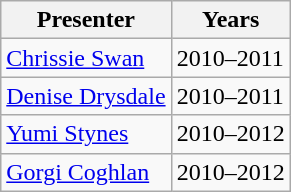<table class="wikitable">
<tr>
<th>Presenter</th>
<th>Years</th>
</tr>
<tr>
<td><a href='#'>Chrissie Swan</a></td>
<td>2010–2011</td>
</tr>
<tr>
<td><a href='#'>Denise Drysdale</a></td>
<td>2010–2011</td>
</tr>
<tr>
<td><a href='#'>Yumi Stynes</a></td>
<td>2010–2012</td>
</tr>
<tr>
<td><a href='#'>Gorgi Coghlan</a></td>
<td>2010–2012</td>
</tr>
</table>
